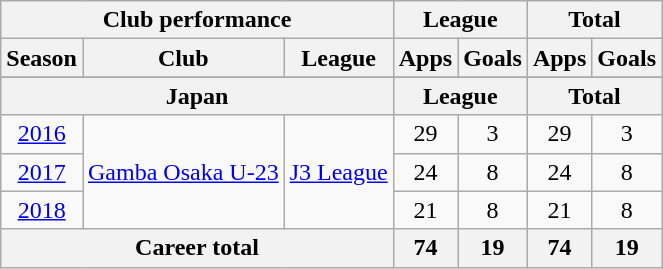<table class="wikitable" style="text-align:center">
<tr>
<th colspan=3>Club performance</th>
<th colspan=2>League</th>
<th colspan=2>Total</th>
</tr>
<tr>
<th>Season</th>
<th>Club</th>
<th>League</th>
<th>Apps</th>
<th>Goals</th>
<th>Apps</th>
<th>Goals</th>
</tr>
<tr>
</tr>
<tr>
<th colspan=3>Japan</th>
<th colspan=2>League</th>
<th colspan=2>Total</th>
</tr>
<tr>
<td><a href='#'>2016</a></td>
<td rowspan="3"><a href='#'>Gamba Osaka U-23</a></td>
<td rowspan="3"><a href='#'>J3 League</a></td>
<td>29</td>
<td>3</td>
<td>29</td>
<td>3</td>
</tr>
<tr>
<td><a href='#'>2017</a></td>
<td>24</td>
<td>8</td>
<td>24</td>
<td>8</td>
</tr>
<tr>
<td><a href='#'>2018</a></td>
<td>21</td>
<td>8</td>
<td>21</td>
<td>8</td>
</tr>
<tr>
<th colspan=3>Career total</th>
<th>74</th>
<th>19</th>
<th>74</th>
<th>19</th>
</tr>
</table>
